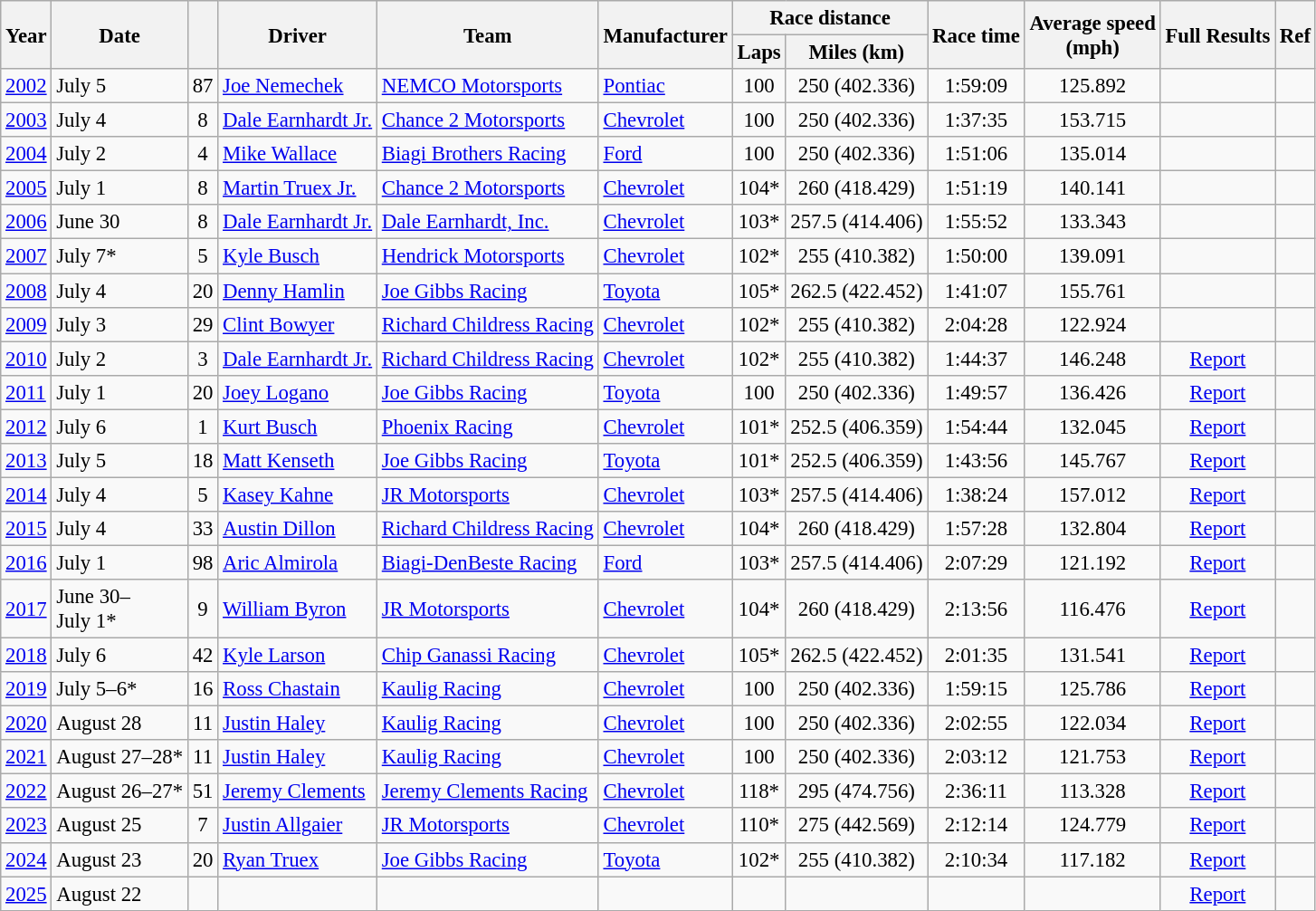<table class="wikitable" style="font-size: 95%;">
<tr>
<th rowspan="2">Year</th>
<th rowspan="2">Date</th>
<th rowspan="2"></th>
<th rowspan="2">Driver</th>
<th rowspan="2">Team</th>
<th rowspan="2">Manufacturer</th>
<th colspan="2">Race distance</th>
<th rowspan="2">Race time</th>
<th rowspan="2">Average speed<br>(mph)</th>
<th rowspan="2">Full Results</th>
<th rowspan="2">Ref</th>
</tr>
<tr>
<th>Laps</th>
<th>Miles (km)</th>
</tr>
<tr>
<td><a href='#'>2002</a></td>
<td>July 5</td>
<td align="center">87</td>
<td><a href='#'>Joe Nemechek</a></td>
<td><a href='#'>NEMCO Motorsports</a></td>
<td><a href='#'>Pontiac</a></td>
<td align="center">100</td>
<td align="center">250 (402.336)</td>
<td align="center">1:59:09</td>
<td align="center">125.892</td>
<td></td>
<td align="center"></td>
</tr>
<tr>
<td><a href='#'>2003</a></td>
<td>July 4</td>
<td align="center">8</td>
<td><a href='#'>Dale Earnhardt Jr.</a></td>
<td><a href='#'>Chance 2 Motorsports</a></td>
<td><a href='#'>Chevrolet</a></td>
<td align="center">100</td>
<td align="center">250 (402.336)</td>
<td align="center">1:37:35</td>
<td align="center">153.715</td>
<td></td>
<td align="center"></td>
</tr>
<tr>
<td><a href='#'>2004</a></td>
<td>July 2</td>
<td align="center">4</td>
<td><a href='#'>Mike Wallace</a></td>
<td><a href='#'>Biagi Brothers Racing</a></td>
<td><a href='#'>Ford</a></td>
<td align="center">100</td>
<td align="center">250 (402.336)</td>
<td align="center">1:51:06</td>
<td align="center">135.014</td>
<td></td>
<td align="center"></td>
</tr>
<tr>
<td><a href='#'>2005</a></td>
<td>July 1</td>
<td align="center">8</td>
<td><a href='#'>Martin Truex Jr.</a></td>
<td><a href='#'>Chance 2 Motorsports</a></td>
<td><a href='#'>Chevrolet</a></td>
<td align="center">104*</td>
<td align="center">260 (418.429)</td>
<td align="center">1:51:19</td>
<td align="center">140.141</td>
<td></td>
<td align="center"></td>
</tr>
<tr>
<td><a href='#'>2006</a></td>
<td>June 30</td>
<td align="center">8</td>
<td><a href='#'>Dale Earnhardt Jr.</a></td>
<td><a href='#'>Dale Earnhardt, Inc.</a></td>
<td><a href='#'>Chevrolet</a></td>
<td align="center">103*</td>
<td align="center">257.5 (414.406)</td>
<td align="center">1:55:52</td>
<td align="center">133.343</td>
<td></td>
<td align="center"></td>
</tr>
<tr>
<td><a href='#'>2007</a></td>
<td>July 7*</td>
<td align="center">5</td>
<td><a href='#'>Kyle Busch</a></td>
<td><a href='#'>Hendrick Motorsports</a></td>
<td><a href='#'>Chevrolet</a></td>
<td align="center">102*</td>
<td align="center">255 (410.382)</td>
<td align="center">1:50:00</td>
<td align="center">139.091</td>
<td></td>
<td align="center"></td>
</tr>
<tr>
<td><a href='#'>2008</a></td>
<td>July 4</td>
<td align="center">20</td>
<td><a href='#'>Denny Hamlin</a></td>
<td><a href='#'>Joe Gibbs Racing</a></td>
<td><a href='#'>Toyota</a></td>
<td align="center">105*</td>
<td align="center">262.5 (422.452)</td>
<td align="center">1:41:07</td>
<td align="center">155.761</td>
<td></td>
<td align="center"></td>
</tr>
<tr>
<td><a href='#'>2009</a></td>
<td>July 3</td>
<td align="center">29</td>
<td><a href='#'>Clint Bowyer</a></td>
<td><a href='#'>Richard Childress Racing</a></td>
<td><a href='#'>Chevrolet</a></td>
<td align="center">102*</td>
<td align="center">255 (410.382)</td>
<td align="center">2:04:28</td>
<td align="center">122.924</td>
<td></td>
<td align="center"></td>
</tr>
<tr>
<td><a href='#'>2010</a></td>
<td>July 2</td>
<td align="center">3</td>
<td><a href='#'>Dale Earnhardt Jr.</a></td>
<td><a href='#'>Richard Childress Racing</a></td>
<td><a href='#'>Chevrolet</a></td>
<td align="center">102*</td>
<td align="center">255 (410.382)</td>
<td align="center">1:44:37</td>
<td align="center">146.248</td>
<td align="center"><a href='#'>Report</a></td>
<td align="center"></td>
</tr>
<tr>
<td><a href='#'>2011</a></td>
<td>July 1</td>
<td align="center">20</td>
<td><a href='#'>Joey Logano</a></td>
<td><a href='#'>Joe Gibbs Racing</a></td>
<td><a href='#'>Toyota</a></td>
<td align="center">100</td>
<td align="center">250 (402.336)</td>
<td align="center">1:49:57</td>
<td align="center">136.426</td>
<td align="center"><a href='#'>Report</a></td>
<td align="center"></td>
</tr>
<tr>
<td><a href='#'>2012</a></td>
<td>July 6</td>
<td align="center">1</td>
<td><a href='#'>Kurt Busch</a></td>
<td><a href='#'>Phoenix Racing</a></td>
<td><a href='#'>Chevrolet</a></td>
<td align="center">101*</td>
<td align="center">252.5 (406.359)</td>
<td align="center">1:54:44</td>
<td align="center">132.045</td>
<td align="center"><a href='#'>Report</a></td>
<td align="center"></td>
</tr>
<tr>
<td><a href='#'>2013</a></td>
<td>July 5</td>
<td align="center">18</td>
<td><a href='#'>Matt Kenseth</a></td>
<td><a href='#'>Joe Gibbs Racing</a></td>
<td><a href='#'>Toyota</a></td>
<td align="center">101*</td>
<td align="center">252.5 (406.359)</td>
<td align="center">1:43:56</td>
<td align="center">145.767</td>
<td align="center"><a href='#'>Report</a></td>
<td align="center"></td>
</tr>
<tr>
<td><a href='#'>2014</a></td>
<td>July 4</td>
<td align="center">5</td>
<td><a href='#'>Kasey Kahne</a></td>
<td><a href='#'>JR Motorsports</a></td>
<td><a href='#'>Chevrolet</a></td>
<td align="center">103*</td>
<td align="center">257.5 (414.406)</td>
<td align="center">1:38:24</td>
<td align="center">157.012</td>
<td align="center"><a href='#'>Report</a></td>
<td align="center"></td>
</tr>
<tr>
<td><a href='#'>2015</a></td>
<td>July 4</td>
<td align="center">33</td>
<td><a href='#'>Austin Dillon</a></td>
<td><a href='#'>Richard Childress Racing</a></td>
<td><a href='#'>Chevrolet</a></td>
<td align="center">104*</td>
<td align="center">260 (418.429)</td>
<td align="center">1:57:28</td>
<td align="center">132.804</td>
<td align="center"><a href='#'>Report</a></td>
<td align="center"></td>
</tr>
<tr>
<td><a href='#'>2016</a></td>
<td>July 1</td>
<td align="center">98</td>
<td><a href='#'>Aric Almirola</a></td>
<td><a href='#'>Biagi-DenBeste Racing</a></td>
<td><a href='#'>Ford</a></td>
<td align="center">103*</td>
<td align="center">257.5 (414.406)</td>
<td align="center">2:07:29</td>
<td align="center">121.192</td>
<td align="center"><a href='#'>Report</a></td>
<td align="center"></td>
</tr>
<tr>
<td><a href='#'>2017</a></td>
<td>June 30–<br>July 1*</td>
<td align="center">9</td>
<td><a href='#'>William Byron</a></td>
<td><a href='#'>JR Motorsports</a></td>
<td><a href='#'>Chevrolet</a></td>
<td align="center">104*</td>
<td align="center">260 (418.429)</td>
<td align="center">2:13:56</td>
<td align="center">116.476</td>
<td align="center"><a href='#'>Report</a></td>
<td align="center"></td>
</tr>
<tr>
<td><a href='#'>2018</a></td>
<td>July 6</td>
<td align="center">42</td>
<td><a href='#'>Kyle Larson</a></td>
<td><a href='#'>Chip Ganassi Racing</a></td>
<td><a href='#'>Chevrolet</a></td>
<td align="center">105*</td>
<td align="center">262.5 (422.452)</td>
<td align="center">2:01:35</td>
<td align="center">131.541</td>
<td align="center"><a href='#'>Report</a></td>
<td align="center"></td>
</tr>
<tr>
<td><a href='#'>2019</a></td>
<td>July 5–6*</td>
<td align="center">16</td>
<td><a href='#'>Ross Chastain</a></td>
<td><a href='#'>Kaulig Racing</a></td>
<td><a href='#'>Chevrolet</a></td>
<td align="center">100</td>
<td align="center">250 (402.336)</td>
<td align="center">1:59:15</td>
<td align="center">125.786</td>
<td align="center"><a href='#'>Report</a></td>
<td align="center"></td>
</tr>
<tr>
<td><a href='#'>2020</a></td>
<td>August 28</td>
<td align="center">11</td>
<td><a href='#'>Justin Haley</a></td>
<td><a href='#'>Kaulig Racing</a></td>
<td><a href='#'>Chevrolet</a></td>
<td align="center">100</td>
<td align="center">250 (402.336)</td>
<td align="center">2:02:55</td>
<td align="center">122.034</td>
<td align="center"><a href='#'>Report</a></td>
<td align="center"></td>
</tr>
<tr>
<td><a href='#'>2021</a></td>
<td>August 27–28*</td>
<td align="center">11</td>
<td><a href='#'>Justin Haley</a></td>
<td><a href='#'>Kaulig Racing</a></td>
<td><a href='#'>Chevrolet</a></td>
<td align="center">100</td>
<td align="center">250 (402.336)</td>
<td align="center">2:03:12</td>
<td align="center">121.753</td>
<td align="center"><a href='#'>Report</a></td>
<td align="center"></td>
</tr>
<tr>
<td><a href='#'>2022</a></td>
<td>August 26–27*</td>
<td align="center">51</td>
<td><a href='#'>Jeremy Clements</a></td>
<td><a href='#'>Jeremy Clements Racing</a></td>
<td><a href='#'>Chevrolet</a></td>
<td align="center">118*</td>
<td align="center">295 (474.756)</td>
<td align="center">2:36:11</td>
<td align="center">113.328</td>
<td align="center"><a href='#'>Report</a></td>
<td align="center"></td>
</tr>
<tr>
<td><a href='#'>2023</a></td>
<td>August 25</td>
<td align="center">7</td>
<td><a href='#'>Justin Allgaier</a></td>
<td><a href='#'>JR Motorsports</a></td>
<td><a href='#'>Chevrolet</a></td>
<td align="center">110*</td>
<td align="center">275 (442.569)</td>
<td align="center">2:12:14</td>
<td align="center">124.779</td>
<td align="center"><a href='#'>Report</a></td>
<td align="center"></td>
</tr>
<tr>
<td><a href='#'>2024</a></td>
<td>August 23</td>
<td align="center">20</td>
<td><a href='#'>Ryan Truex</a></td>
<td><a href='#'>Joe Gibbs Racing</a></td>
<td><a href='#'>Toyota</a></td>
<td align="center">102*</td>
<td align="center">255 (410.382)</td>
<td align="center">2:10:34</td>
<td align="center">117.182</td>
<td align="center"><a href='#'>Report</a></td>
<td align="center"></td>
</tr>
<tr>
<td><a href='#'>2025</a></td>
<td>August 22</td>
<td align="center"></td>
<td></td>
<td></td>
<td></td>
<td align="center"></td>
<td align="center"></td>
<td align="center"></td>
<td align="center"></td>
<td align="center"><a href='#'>Report</a></td>
<td></td>
</tr>
</table>
